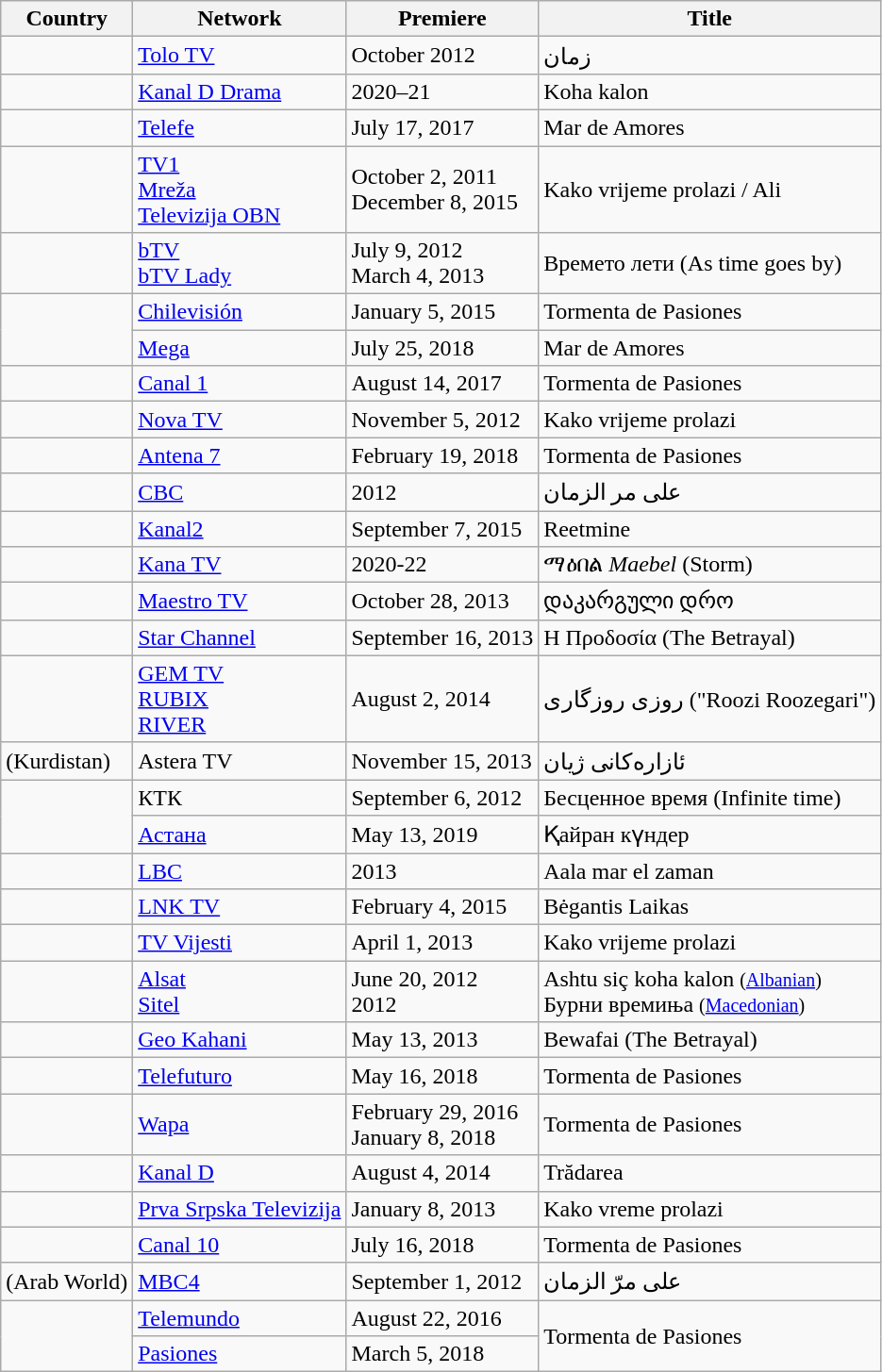<table class="wikitable">
<tr>
<th>Country</th>
<th>Network</th>
<th>Premiere</th>
<th>Title</th>
</tr>
<tr>
<td></td>
<td><a href='#'>Tolo TV</a></td>
<td>October 2012</td>
<td>زمان</td>
</tr>
<tr>
<td> <br> </td>
<td><a href='#'>Kanal D Drama</a></td>
<td>2020–21</td>
<td>Koha kalon</td>
</tr>
<tr>
<td></td>
<td><a href='#'>Telefe</a></td>
<td>July 17, 2017</td>
<td>Mar de Amores</td>
</tr>
<tr>
<td></td>
<td><a href='#'>TV1</a> <br> <a href='#'>Mreža</a> <br> <a href='#'>Televizija OBN</a></td>
<td>October 2, 2011 <br>December 8, 2015</td>
<td>Kako vrijeme prolazi / Ali</td>
</tr>
<tr>
<td></td>
<td><a href='#'>bTV</a> <br> <a href='#'>bTV Lady</a></td>
<td>July 9, 2012 <br>March 4, 2013</td>
<td>Времето лети (As time goes by)</td>
</tr>
<tr>
<td rowspan="2"></td>
<td><a href='#'>Chilevisión</a></td>
<td>January 5, 2015</td>
<td>Tormenta de Pasiones</td>
</tr>
<tr>
<td><a href='#'>Mega</a></td>
<td>July 25, 2018</td>
<td>Mar de Amores</td>
</tr>
<tr>
<td></td>
<td><a href='#'>Canal 1</a></td>
<td>August 14, 2017</td>
<td>Tormenta de Pasiones</td>
</tr>
<tr>
<td></td>
<td><a href='#'>Nova TV</a></td>
<td>November 5, 2012</td>
<td>Kako vrijeme prolazi</td>
</tr>
<tr>
<td></td>
<td><a href='#'>Antena 7</a></td>
<td>February 19, 2018</td>
<td>Tormenta de Pasiones</td>
</tr>
<tr>
<td></td>
<td><a href='#'>CBC</a></td>
<td>2012</td>
<td>على مر الزمان</td>
</tr>
<tr>
<td></td>
<td><a href='#'>Kanal2</a></td>
<td>September 7, 2015</td>
<td>Reetmine</td>
</tr>
<tr>
<td></td>
<td><a href='#'>Kana TV</a></td>
<td>2020-22</td>
<td>ማዕበል <em>Maebel</em> (Storm)</td>
</tr>
<tr>
<td></td>
<td><a href='#'>Maestro TV</a></td>
<td>October 28, 2013</td>
<td>დაკარგული დრო</td>
</tr>
<tr>
<td></td>
<td><a href='#'>Star Channel</a></td>
<td>September 16, 2013</td>
<td>Η Προδοσία (The Betrayal)</td>
</tr>
<tr>
<td></td>
<td><a href='#'>GEM TV</a> <br> <a href='#'>RUBIX</a> <br> <a href='#'>RIVER</a></td>
<td>August 2, 2014</td>
<td>روزی روزگاری ("Roozi Roozegari")</td>
</tr>
<tr>
<td> (Kurdistan)</td>
<td>Astera TV</td>
<td>November 15, 2013</td>
<td>ئازارەكانی ژیان</td>
</tr>
<tr>
<td rowspan="2"></td>
<td>КТК</td>
<td>September 6, 2012</td>
<td>Бесценное время (Infinite time)</td>
</tr>
<tr>
<td><a href='#'>Астана</a></td>
<td>May 13, 2019</td>
<td>Қайран күндер</td>
</tr>
<tr>
<td></td>
<td><a href='#'>LBC</a></td>
<td>2013</td>
<td>Aala mar el zaman</td>
</tr>
<tr>
<td></td>
<td><a href='#'>LNK TV</a></td>
<td>February 4, 2015</td>
<td>Bėgantis Laikas</td>
</tr>
<tr>
<td></td>
<td><a href='#'>TV Vijesti</a></td>
<td>April 1, 2013</td>
<td>Kako vrijeme prolazi</td>
</tr>
<tr>
<td></td>
<td><a href='#'>Alsat</a> <br> <a href='#'>Sitel</a></td>
<td>June 20, 2012 <br> 2012</td>
<td>Ashtu siç koha kalon <small>(<a href='#'>Albanian</a>)</small> <br>Бурни времиња <small>(<a href='#'>Macedonian</a>)</small></td>
</tr>
<tr>
<td></td>
<td><a href='#'>Geo Kahani</a></td>
<td>May 13, 2013</td>
<td>Bewafai (The Betrayal)</td>
</tr>
<tr>
<td></td>
<td><a href='#'>Telefuturo</a></td>
<td>May 16, 2018</td>
<td>Tormenta de Pasiones</td>
</tr>
<tr>
<td></td>
<td><a href='#'>Wapa</a></td>
<td>February 29, 2016<br>January 8, 2018</td>
<td>Tormenta de Pasiones</td>
</tr>
<tr>
<td></td>
<td><a href='#'>Kanal D</a></td>
<td>August 4, 2014</td>
<td>Trădarea</td>
</tr>
<tr>
<td></td>
<td><a href='#'>Prva Srpska Televizija</a></td>
<td>January 8, 2013</td>
<td>Kako vreme prolazi</td>
</tr>
<tr>
<td></td>
<td><a href='#'>Canal 10</a></td>
<td>July 16, 2018</td>
<td>Tormenta de Pasiones</td>
</tr>
<tr>
<td> (Arab World)</td>
<td><a href='#'>MBC4</a></td>
<td>September 1, 2012</td>
<td>على مرّ الزمان</td>
</tr>
<tr>
<td rowspan="2"></td>
<td><a href='#'>Telemundo</a></td>
<td>August 22, 2016</td>
<td rowspan="2">Tormenta de Pasiones</td>
</tr>
<tr>
<td><a href='#'>Pasiones</a></td>
<td>March 5, 2018</td>
</tr>
</table>
